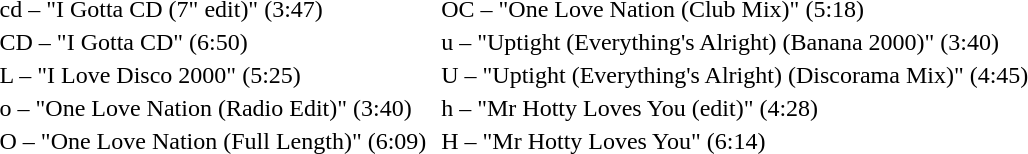<table rowspan=2 style="width:700px; height:75%">
<tr>
<td>cd – "I Gotta CD (7" edit)" (3:47)</td>
<td>OC – "One Love Nation (Club Mix)" (5:18)</td>
</tr>
<tr>
<td>CD – "I Gotta CD" (6:50)</td>
<td>u – "Uptight (Everything's Alright) (Banana 2000)" (3:40)</td>
</tr>
<tr>
<td>L – "I Love Disco 2000" (5:25)</td>
<td>U – "Uptight (Everything's Alright) (Discorama Mix)" (4:45)</td>
</tr>
<tr>
<td>o – "One Love Nation (Radio Edit)" (3:40)</td>
<td>h – "Mr Hotty Loves You (edit)" (4:28)</td>
</tr>
<tr>
<td>O – "One Love Nation (Full Length)" (6:09)</td>
<td>H – "Mr Hotty Loves You" (6:14)</td>
</tr>
</table>
